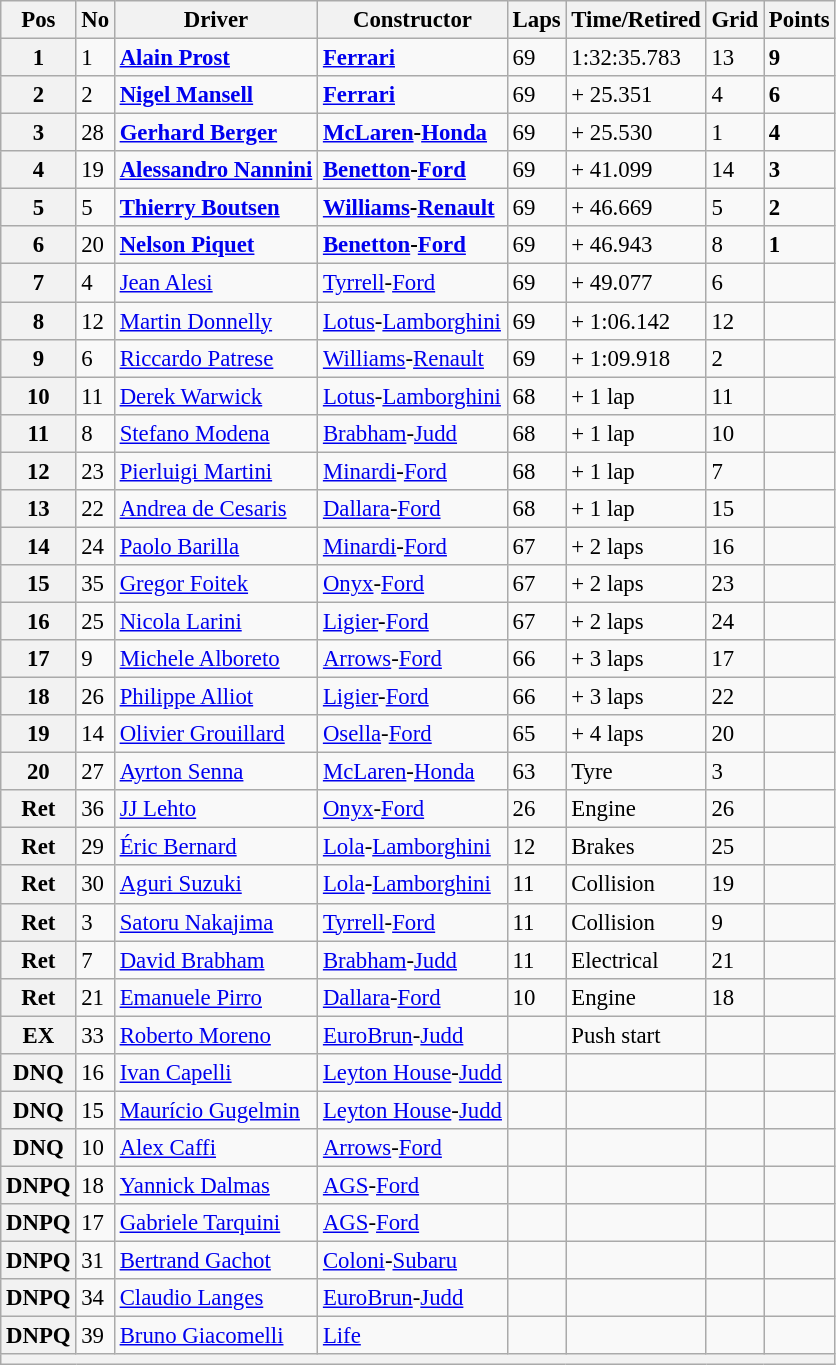<table class="wikitable" style="font-size: 95%;">
<tr>
<th>Pos</th>
<th>No</th>
<th>Driver</th>
<th>Constructor</th>
<th>Laps</th>
<th>Time/Retired</th>
<th>Grid</th>
<th>Points</th>
</tr>
<tr>
<th>1</th>
<td>1</td>
<td> <strong><a href='#'>Alain Prost</a></strong></td>
<td><strong><a href='#'>Ferrari</a></strong></td>
<td>69</td>
<td>1:32:35.783</td>
<td>13</td>
<td><strong>9</strong></td>
</tr>
<tr>
<th>2</th>
<td>2</td>
<td> <strong><a href='#'>Nigel Mansell</a></strong></td>
<td><strong><a href='#'>Ferrari</a></strong></td>
<td>69</td>
<td>+ 25.351</td>
<td>4</td>
<td><strong>6</strong></td>
</tr>
<tr>
<th>3</th>
<td>28</td>
<td> <strong><a href='#'>Gerhard Berger</a></strong></td>
<td><strong><a href='#'>McLaren</a>-<a href='#'>Honda</a></strong></td>
<td>69</td>
<td>+ 25.530</td>
<td>1</td>
<td><strong>4</strong></td>
</tr>
<tr>
<th>4</th>
<td>19</td>
<td> <strong><a href='#'>Alessandro Nannini</a></strong></td>
<td><strong><a href='#'>Benetton</a>-<a href='#'>Ford</a></strong></td>
<td>69</td>
<td>+ 41.099</td>
<td>14</td>
<td><strong>3</strong></td>
</tr>
<tr>
<th>5</th>
<td>5</td>
<td> <strong><a href='#'>Thierry Boutsen</a></strong></td>
<td><strong><a href='#'>Williams</a>-<a href='#'>Renault</a></strong></td>
<td>69</td>
<td>+ 46.669</td>
<td>5</td>
<td><strong>2</strong></td>
</tr>
<tr>
<th>6</th>
<td>20</td>
<td> <strong><a href='#'>Nelson Piquet</a></strong></td>
<td><strong><a href='#'>Benetton</a>-<a href='#'>Ford</a></strong></td>
<td>69</td>
<td>+ 46.943</td>
<td>8</td>
<td><strong>1</strong></td>
</tr>
<tr>
<th>7</th>
<td>4</td>
<td> <a href='#'>Jean Alesi</a></td>
<td><a href='#'>Tyrrell</a>-<a href='#'>Ford</a></td>
<td>69</td>
<td>+ 49.077</td>
<td>6</td>
<td></td>
</tr>
<tr>
<th>8</th>
<td>12</td>
<td> <a href='#'>Martin Donnelly</a></td>
<td><a href='#'>Lotus</a>-<a href='#'>Lamborghini</a></td>
<td>69</td>
<td>+ 1:06.142</td>
<td>12</td>
<td></td>
</tr>
<tr>
<th>9</th>
<td>6</td>
<td> <a href='#'>Riccardo Patrese</a></td>
<td><a href='#'>Williams</a>-<a href='#'>Renault</a></td>
<td>69</td>
<td>+ 1:09.918</td>
<td>2</td>
<td></td>
</tr>
<tr>
<th>10</th>
<td>11</td>
<td> <a href='#'>Derek Warwick</a></td>
<td><a href='#'>Lotus</a>-<a href='#'>Lamborghini</a></td>
<td>68</td>
<td>+ 1 lap</td>
<td>11</td>
<td></td>
</tr>
<tr>
<th>11</th>
<td>8</td>
<td> <a href='#'>Stefano Modena</a></td>
<td><a href='#'>Brabham</a>-<a href='#'>Judd</a></td>
<td>68</td>
<td>+ 1 lap</td>
<td>10</td>
<td></td>
</tr>
<tr>
<th>12</th>
<td>23</td>
<td> <a href='#'>Pierluigi Martini</a></td>
<td><a href='#'>Minardi</a>-<a href='#'>Ford</a></td>
<td>68</td>
<td>+ 1 lap</td>
<td>7</td>
<td></td>
</tr>
<tr>
<th>13</th>
<td>22</td>
<td> <a href='#'>Andrea de Cesaris</a></td>
<td><a href='#'>Dallara</a>-<a href='#'>Ford</a></td>
<td>68</td>
<td>+ 1 lap</td>
<td>15</td>
<td></td>
</tr>
<tr>
<th>14</th>
<td>24</td>
<td> <a href='#'>Paolo Barilla</a></td>
<td><a href='#'>Minardi</a>-<a href='#'>Ford</a></td>
<td>67</td>
<td>+ 2 laps</td>
<td>16</td>
<td></td>
</tr>
<tr>
<th>15</th>
<td>35</td>
<td> <a href='#'>Gregor Foitek</a></td>
<td><a href='#'>Onyx</a>-<a href='#'>Ford</a></td>
<td>67</td>
<td>+ 2 laps</td>
<td>23</td>
<td></td>
</tr>
<tr>
<th>16</th>
<td>25</td>
<td> <a href='#'>Nicola Larini</a></td>
<td><a href='#'>Ligier</a>-<a href='#'>Ford</a></td>
<td>67</td>
<td>+ 2 laps</td>
<td>24</td>
<td></td>
</tr>
<tr>
<th>17</th>
<td>9</td>
<td> <a href='#'>Michele Alboreto</a></td>
<td><a href='#'>Arrows</a>-<a href='#'>Ford</a></td>
<td>66</td>
<td>+ 3 laps</td>
<td>17</td>
<td></td>
</tr>
<tr>
<th>18</th>
<td>26</td>
<td> <a href='#'>Philippe Alliot</a></td>
<td><a href='#'>Ligier</a>-<a href='#'>Ford</a></td>
<td>66</td>
<td>+ 3 laps</td>
<td>22</td>
<td></td>
</tr>
<tr>
<th>19</th>
<td>14</td>
<td> <a href='#'>Olivier Grouillard</a></td>
<td><a href='#'>Osella</a>-<a href='#'>Ford</a></td>
<td>65</td>
<td>+ 4 laps</td>
<td>20</td>
<td></td>
</tr>
<tr>
<th>20</th>
<td>27</td>
<td> <a href='#'>Ayrton Senna</a></td>
<td><a href='#'>McLaren</a>-<a href='#'>Honda</a></td>
<td>63</td>
<td>Tyre</td>
<td>3</td>
<td></td>
</tr>
<tr>
<th>Ret</th>
<td>36</td>
<td> <a href='#'>JJ Lehto</a></td>
<td><a href='#'>Onyx</a>-<a href='#'>Ford</a></td>
<td>26</td>
<td>Engine</td>
<td>26</td>
<td></td>
</tr>
<tr>
<th>Ret</th>
<td>29</td>
<td> <a href='#'>Éric Bernard</a></td>
<td><a href='#'>Lola</a>-<a href='#'>Lamborghini</a></td>
<td>12</td>
<td>Brakes</td>
<td>25</td>
<td></td>
</tr>
<tr>
<th>Ret</th>
<td>30</td>
<td> <a href='#'>Aguri Suzuki</a></td>
<td><a href='#'>Lola</a>-<a href='#'>Lamborghini</a></td>
<td>11</td>
<td>Collision</td>
<td>19</td>
<td></td>
</tr>
<tr>
<th>Ret</th>
<td>3</td>
<td> <a href='#'>Satoru Nakajima</a></td>
<td><a href='#'>Tyrrell</a>-<a href='#'>Ford</a></td>
<td>11</td>
<td>Collision</td>
<td>9</td>
<td></td>
</tr>
<tr>
<th>Ret</th>
<td>7</td>
<td> <a href='#'>David Brabham</a></td>
<td><a href='#'>Brabham</a>-<a href='#'>Judd</a></td>
<td>11</td>
<td>Electrical</td>
<td>21</td>
<td></td>
</tr>
<tr>
<th>Ret</th>
<td>21</td>
<td> <a href='#'>Emanuele Pirro</a></td>
<td><a href='#'>Dallara</a>-<a href='#'>Ford</a></td>
<td>10</td>
<td>Engine</td>
<td>18</td>
<td></td>
</tr>
<tr>
<th>EX</th>
<td>33</td>
<td> <a href='#'>Roberto Moreno</a></td>
<td><a href='#'>EuroBrun</a>-<a href='#'>Judd</a></td>
<td></td>
<td>Push start</td>
<td></td>
<td></td>
</tr>
<tr>
<th>DNQ</th>
<td>16</td>
<td> <a href='#'>Ivan Capelli</a></td>
<td><a href='#'>Leyton House</a>-<a href='#'>Judd</a></td>
<td></td>
<td></td>
<td></td>
<td></td>
</tr>
<tr>
<th>DNQ</th>
<td>15</td>
<td> <a href='#'>Maurício Gugelmin</a></td>
<td><a href='#'>Leyton House</a>-<a href='#'>Judd</a></td>
<td></td>
<td></td>
<td></td>
<td></td>
</tr>
<tr>
<th>DNQ</th>
<td>10</td>
<td> <a href='#'>Alex Caffi</a></td>
<td><a href='#'>Arrows</a>-<a href='#'>Ford</a></td>
<td></td>
<td></td>
<td></td>
<td></td>
</tr>
<tr>
<th>DNPQ</th>
<td>18</td>
<td> <a href='#'>Yannick Dalmas</a></td>
<td><a href='#'>AGS</a>-<a href='#'>Ford</a></td>
<td></td>
<td></td>
<td></td>
<td></td>
</tr>
<tr>
<th>DNPQ</th>
<td>17</td>
<td> <a href='#'>Gabriele Tarquini</a></td>
<td><a href='#'>AGS</a>-<a href='#'>Ford</a></td>
<td></td>
<td></td>
<td></td>
<td></td>
</tr>
<tr>
<th>DNPQ</th>
<td>31</td>
<td> <a href='#'>Bertrand Gachot</a></td>
<td><a href='#'>Coloni</a>-<a href='#'>Subaru</a></td>
<td></td>
<td></td>
<td></td>
<td></td>
</tr>
<tr>
<th>DNPQ</th>
<td>34</td>
<td> <a href='#'>Claudio Langes</a></td>
<td><a href='#'>EuroBrun</a>-<a href='#'>Judd</a></td>
<td></td>
<td></td>
<td></td>
<td></td>
</tr>
<tr>
<th>DNPQ</th>
<td>39</td>
<td> <a href='#'>Bruno Giacomelli</a></td>
<td><a href='#'>Life</a></td>
<td></td>
<td></td>
<td></td>
<td></td>
</tr>
<tr>
<th colspan="8"></th>
</tr>
</table>
